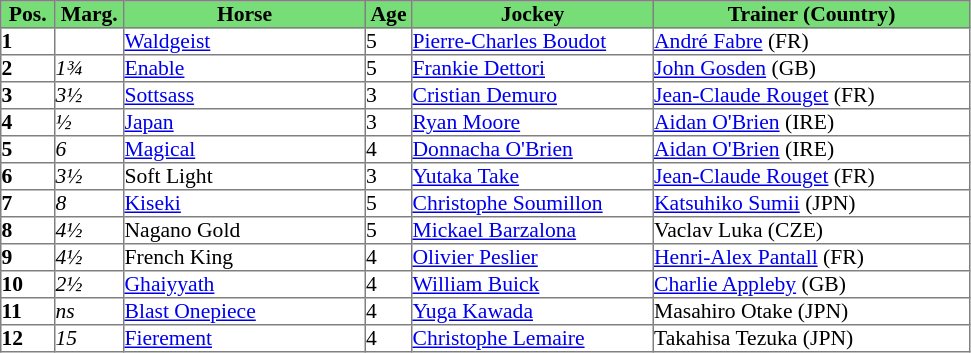<table class = "sortable" | border="1" cellpadding="0" style="border-collapse: collapse; font-size:90%">
<tr style="background:#7d7; text-align:center;">
<th style="width:35px;"><strong>Pos.</strong></th>
<th style="width:45px;"><strong>Marg.</strong></th>
<th style="width:160px;"><strong>Horse</strong></th>
<th style="width:30px;"><strong>Age</strong></th>
<th style="width:160px;"><strong>Jockey</strong></th>
<th style="width:210px;"><strong>Trainer (Country)</strong></th>
</tr>
<tr>
<td><strong>1</strong></td>
<td></td>
<td><a href='#'>Waldgeist</a></td>
<td>5</td>
<td><a href='#'>Pierre-Charles Boudot</a></td>
<td><a href='#'>André Fabre</a> (FR)</td>
</tr>
<tr>
<td><strong>2</strong></td>
<td><em>1¾</em></td>
<td><a href='#'>Enable</a></td>
<td>5</td>
<td><a href='#'>Frankie Dettori</a></td>
<td><a href='#'>John Gosden</a> (GB)</td>
</tr>
<tr>
<td><strong>3</strong></td>
<td><em>3½</em></td>
<td><a href='#'>Sottsass</a></td>
<td>3</td>
<td><a href='#'>Cristian Demuro</a></td>
<td><a href='#'>Jean-Claude Rouget</a> (FR)</td>
</tr>
<tr>
<td><strong>4</strong></td>
<td><em>½</em></td>
<td><a href='#'>Japan</a></td>
<td>3</td>
<td><a href='#'>Ryan Moore</a></td>
<td><a href='#'>Aidan O'Brien</a> (IRE)</td>
</tr>
<tr>
<td><strong>5</strong></td>
<td><em>6</em></td>
<td><a href='#'>Magical</a></td>
<td>4</td>
<td><a href='#'>Donnacha O'Brien</a></td>
<td><a href='#'>Aidan O'Brien</a> (IRE)</td>
</tr>
<tr>
<td><strong>6</strong></td>
<td><em>3½</em></td>
<td>Soft Light</td>
<td>3</td>
<td><a href='#'>Yutaka Take</a></td>
<td><a href='#'>Jean-Claude Rouget</a> (FR)</td>
</tr>
<tr>
<td><strong>7</strong></td>
<td><em>8</em></td>
<td><a href='#'>Kiseki</a></td>
<td>5</td>
<td><a href='#'>Christophe Soumillon</a></td>
<td><a href='#'>Katsuhiko Sumii</a> (JPN)</td>
</tr>
<tr>
<td><strong>8</strong></td>
<td><em>4½</em></td>
<td>Nagano Gold</td>
<td>5</td>
<td><a href='#'>Mickael Barzalona</a></td>
<td>Vaclav Luka (CZE)</td>
</tr>
<tr>
<td><strong>9</strong></td>
<td><em>4½</em></td>
<td>French King</td>
<td>4</td>
<td><a href='#'>Olivier Peslier</a></td>
<td><a href='#'>Henri-Alex Pantall</a> (FR)</td>
</tr>
<tr>
<td><strong>10</strong></td>
<td><em>2½</em></td>
<td><a href='#'>Ghaiyyath</a></td>
<td>4</td>
<td><a href='#'>William Buick</a></td>
<td><a href='#'>Charlie Appleby</a> (GB)</td>
</tr>
<tr>
<td><strong>11</strong></td>
<td><em>ns</em></td>
<td><a href='#'>Blast Onepiece</a></td>
<td>4</td>
<td><a href='#'>Yuga Kawada</a></td>
<td>Masahiro Otake (JPN)</td>
</tr>
<tr>
<td><strong>12</strong></td>
<td><em>15</em></td>
<td><a href='#'>Fierement</a></td>
<td>4</td>
<td><a href='#'>Christophe Lemaire</a></td>
<td>Takahisa Tezuka (JPN)</td>
</tr>
</table>
